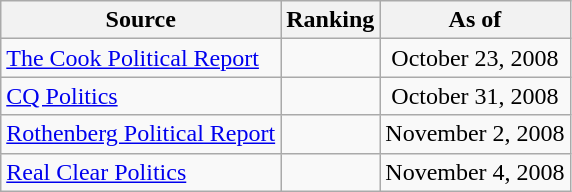<table class="wikitable" style="text-align:center">
<tr>
<th>Source</th>
<th>Ranking</th>
<th>As of</th>
</tr>
<tr>
<td align=left><a href='#'>The Cook Political Report</a></td>
<td></td>
<td>October 23, 2008</td>
</tr>
<tr>
<td align=left><a href='#'>CQ Politics</a></td>
<td></td>
<td>October 31, 2008</td>
</tr>
<tr>
<td align=left><a href='#'>Rothenberg Political Report</a></td>
<td></td>
<td>November 2, 2008</td>
</tr>
<tr>
<td align=left><a href='#'>Real Clear Politics</a></td>
<td></td>
<td>November 4, 2008</td>
</tr>
</table>
